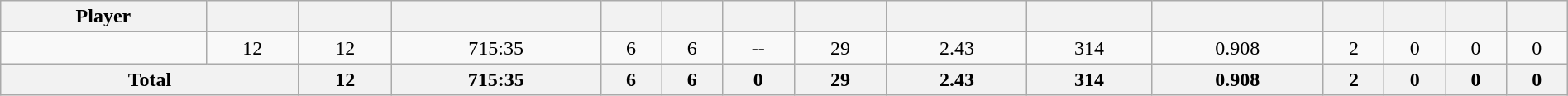<table class="wikitable sortable" style="width:100%; text-align:center;">
<tr>
<th>Player</th>
<th></th>
<th></th>
<th></th>
<th></th>
<th></th>
<th></th>
<th></th>
<th></th>
<th></th>
<th></th>
<th></th>
<th></th>
<th></th>
<th></th>
</tr>
<tr>
<td></td>
<td>12</td>
<td>12</td>
<td>715:35</td>
<td>6</td>
<td>6</td>
<td>--</td>
<td>29</td>
<td>2.43</td>
<td>314</td>
<td>0.908</td>
<td>2</td>
<td>0</td>
<td>0</td>
<td>0</td>
</tr>
<tr class="sortbottom">
<th colspan=2>Total</th>
<th>12</th>
<th>715:35</th>
<th>6</th>
<th>6</th>
<th>0</th>
<th>29</th>
<th>2.43</th>
<th>314</th>
<th>0.908</th>
<th>2</th>
<th>0</th>
<th>0</th>
<th>0</th>
</tr>
</table>
